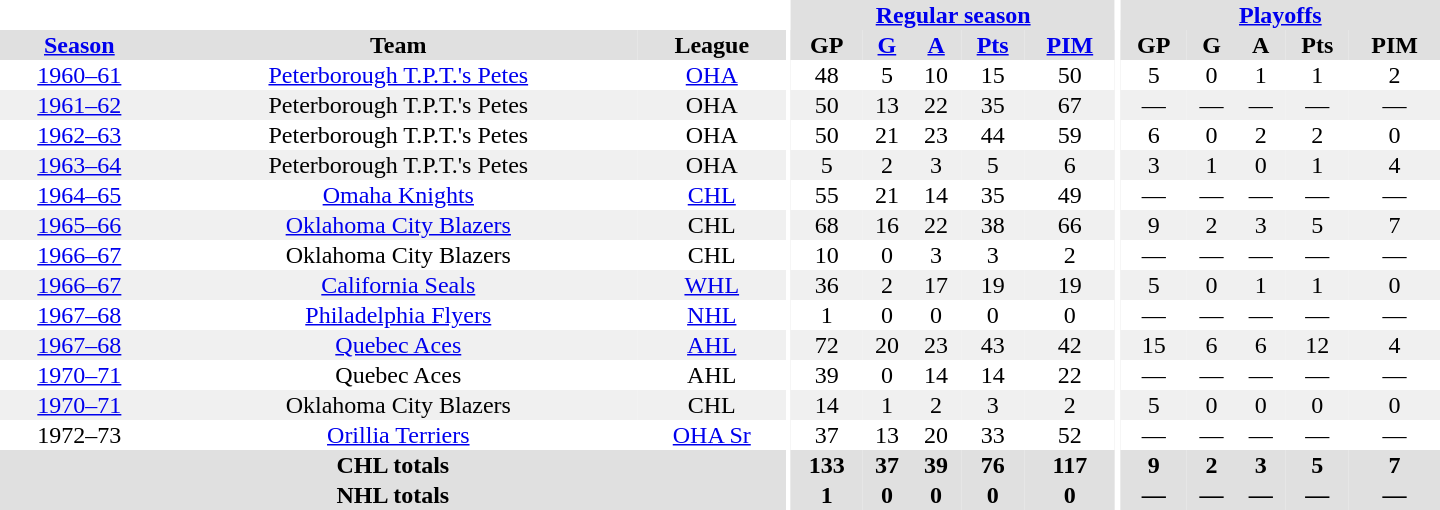<table border="0" cellpadding="1" cellspacing="0" style="text-align:center; width:60em">
<tr bgcolor="#e0e0e0">
<th colspan="3" bgcolor="#ffffff"></th>
<th rowspan="100" bgcolor="#ffffff"></th>
<th colspan="5"><a href='#'>Regular season</a></th>
<th rowspan="100" bgcolor="#ffffff"></th>
<th colspan="5"><a href='#'>Playoffs</a></th>
</tr>
<tr bgcolor="#e0e0e0">
<th><a href='#'>Season</a></th>
<th>Team</th>
<th>League</th>
<th>GP</th>
<th><a href='#'>G</a></th>
<th><a href='#'>A</a></th>
<th><a href='#'>Pts</a></th>
<th><a href='#'>PIM</a></th>
<th>GP</th>
<th>G</th>
<th>A</th>
<th>Pts</th>
<th>PIM</th>
</tr>
<tr>
<td><a href='#'>1960–61</a></td>
<td><a href='#'>Peterborough T.P.T.'s Petes</a></td>
<td><a href='#'>OHA</a></td>
<td>48</td>
<td>5</td>
<td>10</td>
<td>15</td>
<td>50</td>
<td>5</td>
<td>0</td>
<td>1</td>
<td>1</td>
<td>2</td>
</tr>
<tr bgcolor="#f0f0f0">
<td><a href='#'>1961–62</a></td>
<td>Peterborough T.P.T.'s Petes</td>
<td>OHA</td>
<td>50</td>
<td>13</td>
<td>22</td>
<td>35</td>
<td>67</td>
<td>—</td>
<td>—</td>
<td>—</td>
<td>—</td>
<td>—</td>
</tr>
<tr>
<td><a href='#'>1962–63</a></td>
<td>Peterborough T.P.T.'s Petes</td>
<td>OHA</td>
<td>50</td>
<td>21</td>
<td>23</td>
<td>44</td>
<td>59</td>
<td>6</td>
<td>0</td>
<td>2</td>
<td>2</td>
<td>0</td>
</tr>
<tr bgcolor="#f0f0f0">
<td><a href='#'>1963–64</a></td>
<td>Peterborough T.P.T.'s Petes</td>
<td>OHA</td>
<td>5</td>
<td>2</td>
<td>3</td>
<td>5</td>
<td>6</td>
<td>3</td>
<td>1</td>
<td>0</td>
<td>1</td>
<td>4</td>
</tr>
<tr>
<td><a href='#'>1964–65</a></td>
<td><a href='#'>Omaha Knights</a></td>
<td><a href='#'>CHL</a></td>
<td>55</td>
<td>21</td>
<td>14</td>
<td>35</td>
<td>49</td>
<td>—</td>
<td>—</td>
<td>—</td>
<td>—</td>
<td>—</td>
</tr>
<tr bgcolor="#f0f0f0">
<td><a href='#'>1965–66</a></td>
<td><a href='#'>Oklahoma City Blazers</a></td>
<td>CHL</td>
<td>68</td>
<td>16</td>
<td>22</td>
<td>38</td>
<td>66</td>
<td>9</td>
<td>2</td>
<td>3</td>
<td>5</td>
<td>7</td>
</tr>
<tr>
<td><a href='#'>1966–67</a></td>
<td>Oklahoma City Blazers</td>
<td>CHL</td>
<td>10</td>
<td>0</td>
<td>3</td>
<td>3</td>
<td>2</td>
<td>—</td>
<td>—</td>
<td>—</td>
<td>—</td>
<td>—</td>
</tr>
<tr bgcolor="#f0f0f0">
<td><a href='#'>1966–67</a></td>
<td><a href='#'>California Seals</a></td>
<td><a href='#'>WHL</a></td>
<td>36</td>
<td>2</td>
<td>17</td>
<td>19</td>
<td>19</td>
<td>5</td>
<td>0</td>
<td>1</td>
<td>1</td>
<td>0</td>
</tr>
<tr>
<td><a href='#'>1967–68</a></td>
<td><a href='#'>Philadelphia Flyers</a></td>
<td><a href='#'>NHL</a></td>
<td>1</td>
<td>0</td>
<td>0</td>
<td>0</td>
<td>0</td>
<td>—</td>
<td>—</td>
<td>—</td>
<td>—</td>
<td>—</td>
</tr>
<tr bgcolor="#f0f0f0">
<td><a href='#'>1967–68</a></td>
<td><a href='#'>Quebec Aces</a></td>
<td><a href='#'>AHL</a></td>
<td>72</td>
<td>20</td>
<td>23</td>
<td>43</td>
<td>42</td>
<td>15</td>
<td>6</td>
<td>6</td>
<td>12</td>
<td>4</td>
</tr>
<tr>
<td><a href='#'>1970–71</a></td>
<td>Quebec Aces</td>
<td>AHL</td>
<td>39</td>
<td>0</td>
<td>14</td>
<td>14</td>
<td>22</td>
<td>—</td>
<td>—</td>
<td>—</td>
<td>—</td>
<td>—</td>
</tr>
<tr bgcolor="#f0f0f0">
<td><a href='#'>1970–71</a></td>
<td>Oklahoma City Blazers</td>
<td>CHL</td>
<td>14</td>
<td>1</td>
<td>2</td>
<td>3</td>
<td>2</td>
<td>5</td>
<td>0</td>
<td>0</td>
<td>0</td>
<td>0</td>
</tr>
<tr>
<td>1972–73</td>
<td><a href='#'>Orillia Terriers</a></td>
<td><a href='#'>OHA Sr</a></td>
<td>37</td>
<td>13</td>
<td>20</td>
<td>33</td>
<td>52</td>
<td>—</td>
<td>—</td>
<td>—</td>
<td>—</td>
<td>—</td>
</tr>
<tr bgcolor="#e0e0e0">
<th colspan="3">CHL totals</th>
<th>133</th>
<th>37</th>
<th>39</th>
<th>76</th>
<th>117</th>
<th>9</th>
<th>2</th>
<th>3</th>
<th>5</th>
<th>7</th>
</tr>
<tr bgcolor="#e0e0e0">
<th colspan="3">NHL totals</th>
<th>1</th>
<th>0</th>
<th>0</th>
<th>0</th>
<th>0</th>
<th>—</th>
<th>—</th>
<th>—</th>
<th>—</th>
<th>—</th>
</tr>
</table>
